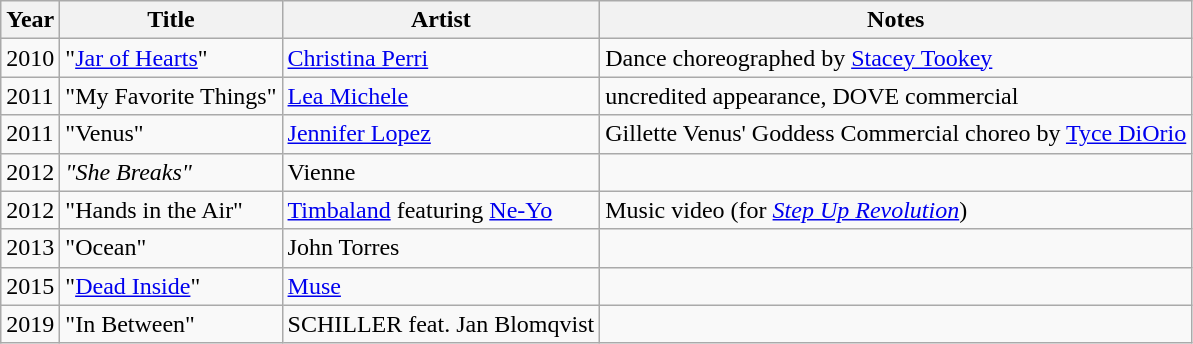<table class="wikitable">
<tr>
<th>Year</th>
<th>Title</th>
<th>Artist</th>
<th>Notes</th>
</tr>
<tr>
<td>2010</td>
<td>"<a href='#'>Jar of Hearts</a>"</td>
<td><a href='#'>Christina Perri</a></td>
<td>Dance choreographed by <a href='#'>Stacey Tookey</a></td>
</tr>
<tr>
<td>2011</td>
<td>"My Favorite Things"</td>
<td><a href='#'>Lea Michele</a></td>
<td>uncredited appearance, DOVE commercial</td>
</tr>
<tr>
<td>2011</td>
<td>"Venus"</td>
<td><a href='#'>Jennifer Lopez</a></td>
<td>Gillette Venus' Goddess Commercial choreo by <a href='#'>Tyce DiOrio</a></td>
</tr>
<tr>
<td>2012</td>
<td><em>"She Breaks"</em></td>
<td>Vienne</td>
<td></td>
</tr>
<tr>
<td>2012</td>
<td>"Hands in the Air"</td>
<td><a href='#'>Timbaland</a> featuring <a href='#'>Ne-Yo</a></td>
<td>Music video (for <em><a href='#'>Step Up Revolution</a></em>)</td>
</tr>
<tr>
<td>2013</td>
<td>"Ocean"</td>
<td>John Torres</td>
<td></td>
</tr>
<tr>
<td>2015</td>
<td>"<a href='#'>Dead Inside</a>"</td>
<td><a href='#'>Muse</a></td>
<td></td>
</tr>
<tr>
<td>2019</td>
<td>"In Between"</td>
<td SCHILLER feat. Jan Blomqvist (band)>SCHILLER feat. Jan Blomqvist</td>
<td></td>
</tr>
</table>
